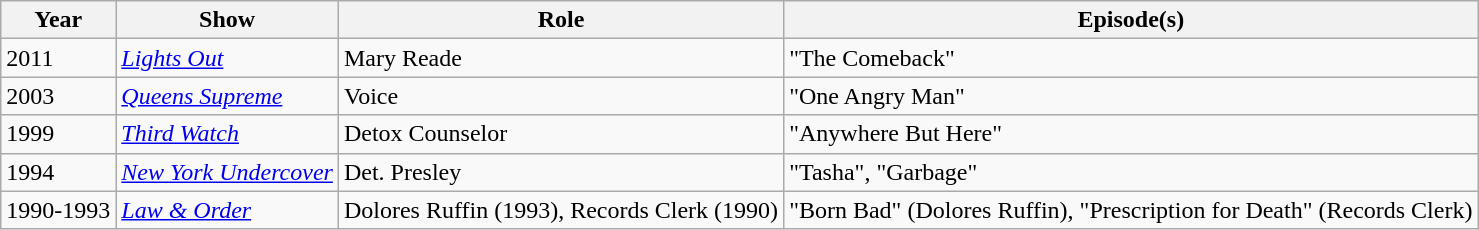<table class="wikitable">
<tr>
<th>Year</th>
<th>Show</th>
<th>Role</th>
<th>Episode(s)</th>
</tr>
<tr>
<td>2011</td>
<td><a href='#'><em>Lights Out</em></a></td>
<td>Mary Reade</td>
<td>"The Comeback"</td>
</tr>
<tr>
<td>2003</td>
<td><em><a href='#'>Queens Supreme</a></em></td>
<td>Voice</td>
<td>"One Angry Man"</td>
</tr>
<tr>
<td>1999</td>
<td><em><a href='#'>Third Watch</a></em></td>
<td>Detox Counselor</td>
<td>"Anywhere But Here"</td>
</tr>
<tr>
<td>1994</td>
<td><em><a href='#'>New York Undercover</a></em></td>
<td>Det. Presley</td>
<td>"Tasha", "Garbage"</td>
</tr>
<tr>
<td>1990-1993</td>
<td><em><a href='#'>Law & Order</a></em></td>
<td>Dolores Ruffin (1993), Records Clerk (1990)</td>
<td>"Born Bad" (Dolores Ruffin), "Prescription for Death" (Records Clerk)</td>
</tr>
</table>
